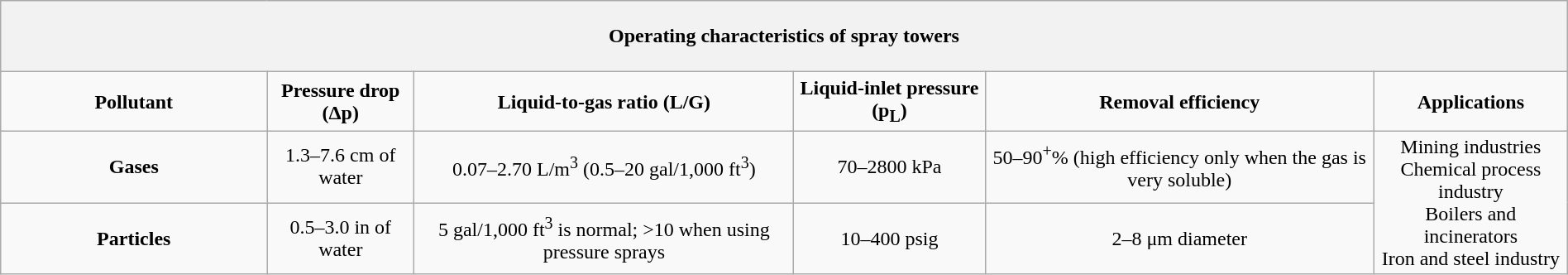<table class="wikitable" style="width:100%; align:center; cellpadding:2; cellspacing:1">
<tr>
<th colspan="6" style="height:50px; align:center">Operating characteristics of spray towers</th>
</tr>
<tr>
<td align="center" width="17%"><strong>Pollutant</strong></td>
<td align="center"><strong>Pressure drop (Δp)</strong></td>
<td align="center"><strong>Liquid-to-gas ratio (L/G)</strong></td>
<td align="center"><strong>Liquid-inlet pressure (p<sub>L</sub>)</strong></td>
<td align="center"><strong>Removal efficiency</strong></td>
<td align="center"><strong>Applications</strong></td>
</tr>
<tr>
<td align="center" width="17%"><strong>Gases</strong></td>
<td align="center">1.3–7.6 cm of water</td>
<td align="center">0.07–2.70 L/m<sup>3</sup> (0.5–20 gal/1,000 ft<sup>3</sup>)</td>
<td align="center">70–2800 kPa</td>
<td align="center">50–90<sup>+</sup>% (high efficiency only when the gas is very soluble)</td>
<td align="center" rowspan="2">Mining industries<br>Chemical process industry<br>Boilers and incinerators<br>Iron and steel industry</td>
</tr>
<tr>
<td align="center" width="17%"><strong>Particles</strong></td>
<td align="center">0.5–3.0 in of water</td>
<td align="center">5 gal/1,000 ft<sup>3</sup> is normal; >10 when using pressure sprays</td>
<td align="center">10–400 psig</td>
<td align="center">2–8 μm diameter</td>
</tr>
</table>
